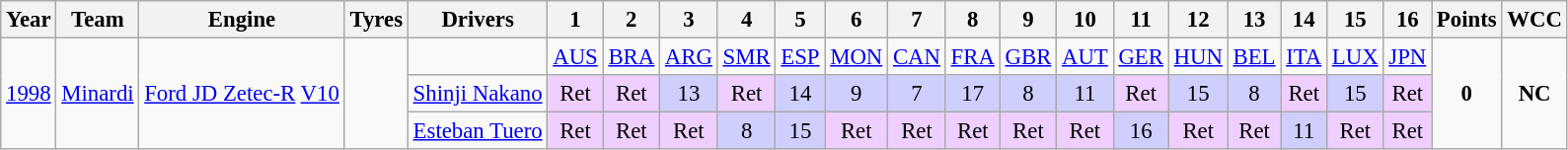<table class="wikitable" style="text-align:center; font-size:95%">
<tr>
<th>Year</th>
<th>Team</th>
<th>Engine</th>
<th>Tyres</th>
<th>Drivers</th>
<th>1</th>
<th>2</th>
<th>3</th>
<th>4</th>
<th>5</th>
<th>6</th>
<th>7</th>
<th>8</th>
<th>9</th>
<th>10</th>
<th>11</th>
<th>12</th>
<th>13</th>
<th>14</th>
<th>15</th>
<th>16</th>
<th>Points</th>
<th>WCC</th>
</tr>
<tr>
<td rowspan="3"><a href='#'>1998</a></td>
<td rowspan="3"><a href='#'>Minardi</a></td>
<td rowspan="3"><a href='#'>Ford JD Zetec-R</a> <a href='#'>V10</a></td>
<td rowspan="3"></td>
<td></td>
<td><a href='#'>AUS</a></td>
<td><a href='#'>BRA</a></td>
<td><a href='#'>ARG</a></td>
<td><a href='#'>SMR</a></td>
<td><a href='#'>ESP</a></td>
<td><a href='#'>MON</a></td>
<td><a href='#'>CAN</a></td>
<td><a href='#'>FRA</a></td>
<td><a href='#'>GBR</a></td>
<td><a href='#'>AUT</a></td>
<td><a href='#'>GER</a></td>
<td><a href='#'>HUN</a></td>
<td><a href='#'>BEL</a></td>
<td><a href='#'>ITA</a></td>
<td><a href='#'>LUX</a></td>
<td><a href='#'>JPN</a></td>
<td rowspan="3"><strong>0</strong></td>
<td rowspan="3"><strong>NC</strong></td>
</tr>
<tr>
<td><a href='#'>Shinji Nakano</a></td>
<td style="background:#EFCFFF;" align="center">Ret</td>
<td style="background:#EFCFFF;" align="center">Ret</td>
<td style="background:#CFCFFF;" align="center">13</td>
<td style="background:#EFCFFF;" align="center">Ret</td>
<td style="background:#CFCFFF;" align="center">14</td>
<td style="background:#CFCFFF;" align="center">9</td>
<td style="background:#CFCFFF;" align="center">7</td>
<td style="background:#CFCFFF;" align="center">17</td>
<td style="background:#CFCFFF;" align="center">8</td>
<td style="background:#CFCFFF;" align="center">11</td>
<td style="background:#EFCFFF;" align="center">Ret</td>
<td style="background:#CFCFFF;" align="center">15</td>
<td style="background:#CFCFFF;" align="center">8</td>
<td style="background:#EFCFFF;" align="center">Ret</td>
<td style="background:#CFCFFF;" align="center">15</td>
<td style="background:#EFCFFF;" align="center">Ret</td>
</tr>
<tr>
<td><a href='#'>Esteban Tuero</a></td>
<td style="background:#EFCFFF;" align="center">Ret</td>
<td style="background:#EFCFFF;" align="center">Ret</td>
<td style="background:#EFCFFF;" align="center">Ret</td>
<td style="background:#CFCFFF;" align="center">8</td>
<td style="background:#CFCFFF;" align="center">15</td>
<td style="background:#EFCFFF;" align="center">Ret</td>
<td style="background:#EFCFFF;" align="center">Ret</td>
<td style="background:#EFCFFF;" align="center">Ret</td>
<td style="background:#EFCFFF;" align="center">Ret</td>
<td style="background:#EFCFFF;" align="center">Ret</td>
<td style="background:#CFCFFF;" align="center">16</td>
<td style="background:#EFCFFF;" align="center">Ret</td>
<td style="background:#EFCFFF;" align="center">Ret</td>
<td style="background:#CFCFFF;" align="center">11</td>
<td style="background:#EFCFFF;" align="center">Ret</td>
<td style="background:#EFCFFF;" align="center">Ret</td>
</tr>
</table>
